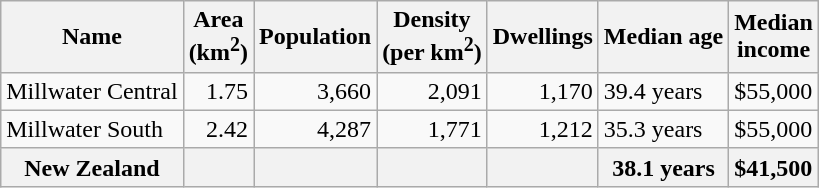<table class="wikitable">
<tr>
<th>Name</th>
<th>Area<br>(km<sup>2</sup>)</th>
<th>Population</th>
<th>Density<br>(per km<sup>2</sup>)</th>
<th>Dwellings</th>
<th>Median age</th>
<th>Median<br>income</th>
</tr>
<tr>
<td>Millwater Central</td>
<td style="text-align:right;">1.75</td>
<td style="text-align:right;">3,660</td>
<td style="text-align:right;">2,091</td>
<td style="text-align:right;">1,170</td>
<td>39.4 years</td>
<td>$55,000</td>
</tr>
<tr>
<td>Millwater South</td>
<td style="text-align:right;">2.42</td>
<td style="text-align:right;">4,287</td>
<td style="text-align:right;">1,771</td>
<td style="text-align:right;">1,212</td>
<td>35.3 years</td>
<td>$55,000</td>
</tr>
<tr>
<th>New Zealand</th>
<th></th>
<th></th>
<th></th>
<th></th>
<th>38.1 years</th>
<th style="text-align:left;">$41,500</th>
</tr>
</table>
